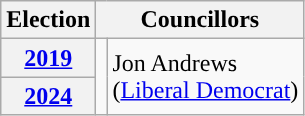<table class="wikitable">
<tr>
<th>Election</th>
<th colspan="2">Councillors</th>
</tr>
<tr>
<th><a href='#'>2019</a></th>
<td rowspan="5" style="background-color: "></td>
<td rowspan="2">Jon Andrews<br>(<a href='#'>Liberal Democrat</a>)</td>
</tr>
<tr>
<th><a href='#'>2024</a></th>
</tr>
</table>
